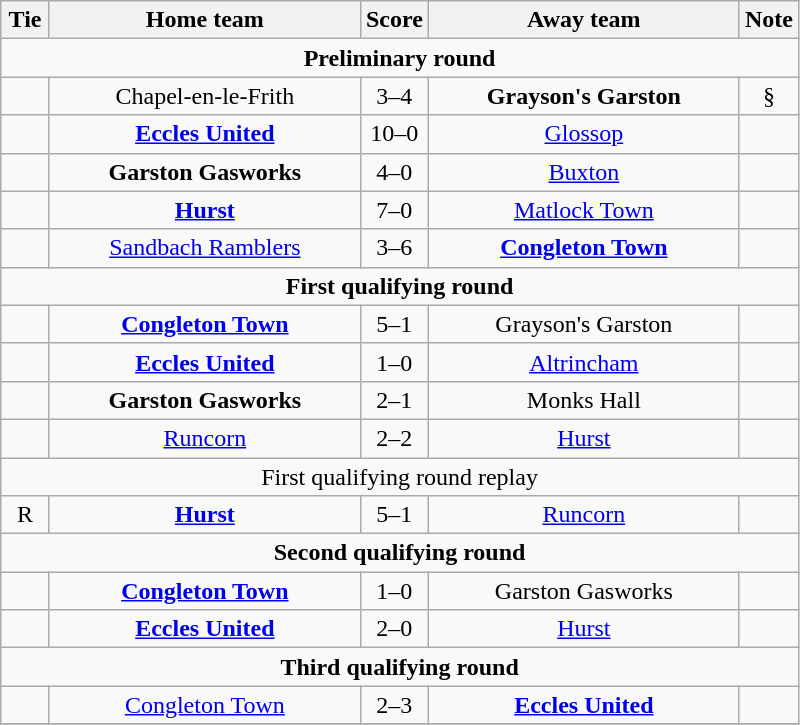<table class="wikitable" style="text-align:center;">
<tr>
<th width=25>Tie</th>
<th width=200>Home team</th>
<th width=20>Score</th>
<th width=200>Away team</th>
<th width=25>Note</th>
</tr>
<tr>
<td colspan="5"><strong>Preliminary round</strong></td>
</tr>
<tr>
<td></td>
<td>Chapel-en-le-Frith</td>
<td>3–4</td>
<td><strong>Grayson's Garston</strong></td>
<td>§</td>
</tr>
<tr>
<td></td>
<td><strong><a href='#'>Eccles United</a></strong></td>
<td>10–0</td>
<td><a href='#'>Glossop</a></td>
<td></td>
</tr>
<tr>
<td></td>
<td><strong>Garston Gasworks</strong></td>
<td>4–0</td>
<td><a href='#'>Buxton</a></td>
<td></td>
</tr>
<tr>
<td></td>
<td><strong><a href='#'>Hurst</a></strong></td>
<td>7–0</td>
<td><a href='#'>Matlock Town</a></td>
<td></td>
</tr>
<tr>
<td></td>
<td><a href='#'>Sandbach Ramblers</a></td>
<td>3–6</td>
<td><strong><a href='#'>Congleton Town</a></strong></td>
<td></td>
</tr>
<tr>
<td colspan="5"><strong>First qualifying round</strong></td>
</tr>
<tr>
<td></td>
<td><strong><a href='#'>Congleton Town</a></strong></td>
<td>5–1</td>
<td>Grayson's Garston</td>
<td></td>
</tr>
<tr>
<td></td>
<td><strong><a href='#'>Eccles United</a></strong></td>
<td>1–0</td>
<td><a href='#'>Altrincham</a></td>
<td></td>
</tr>
<tr>
<td></td>
<td><strong>Garston Gasworks</strong></td>
<td>2–1</td>
<td>Monks Hall</td>
<td></td>
</tr>
<tr>
<td></td>
<td><a href='#'>Runcorn</a></td>
<td>2–2</td>
<td><a href='#'>Hurst</a></td>
<td></td>
</tr>
<tr>
<td colspan="5">First qualifying round replay</td>
</tr>
<tr>
<td>R</td>
<td><strong><a href='#'>Hurst</a></strong></td>
<td>5–1</td>
<td><a href='#'>Runcorn</a></td>
<td></td>
</tr>
<tr>
<td colspan="5"><strong>Second qualifying round</strong></td>
</tr>
<tr>
<td></td>
<td><strong><a href='#'>Congleton Town</a></strong></td>
<td>1–0</td>
<td>Garston Gasworks</td>
<td></td>
</tr>
<tr>
<td></td>
<td><strong><a href='#'>Eccles United</a></strong></td>
<td>2–0</td>
<td><a href='#'>Hurst</a></td>
<td></td>
</tr>
<tr>
<td colspan="5"><strong>Third qualifying round</strong></td>
</tr>
<tr>
<td></td>
<td><a href='#'>Congleton Town</a></td>
<td>2–3</td>
<td><strong><a href='#'>Eccles United</a></strong></td>
<td></td>
</tr>
<tr>
</tr>
</table>
